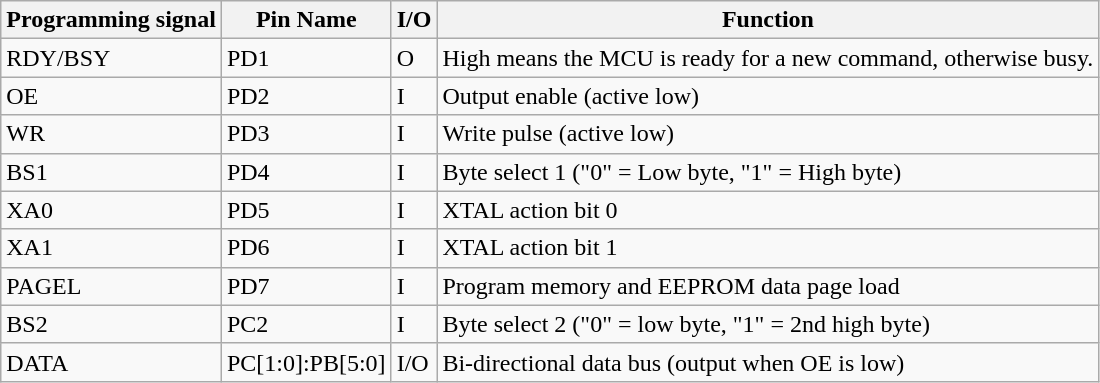<table class=wikitable>
<tr>
<th>Programming signal</th>
<th>Pin Name</th>
<th>I/O</th>
<th>Function</th>
</tr>
<tr>
<td>RDY/BSY</td>
<td>PD1</td>
<td>O</td>
<td>High means the MCU is ready for a new command, otherwise busy.</td>
</tr>
<tr>
<td>OE</td>
<td>PD2</td>
<td>I</td>
<td>Output enable (active low)</td>
</tr>
<tr>
<td>WR</td>
<td>PD3</td>
<td>I</td>
<td>Write pulse (active low)</td>
</tr>
<tr>
<td>BS1</td>
<td>PD4</td>
<td>I</td>
<td>Byte select 1 ("0" = Low byte, "1" = High byte)</td>
</tr>
<tr>
<td>XA0</td>
<td>PD5</td>
<td>I</td>
<td>XTAL action bit 0</td>
</tr>
<tr>
<td>XA1</td>
<td>PD6</td>
<td>I</td>
<td>XTAL action bit 1</td>
</tr>
<tr>
<td>PAGEL</td>
<td>PD7</td>
<td>I</td>
<td>Program memory and EEPROM data page load</td>
</tr>
<tr>
<td>BS2</td>
<td>PC2</td>
<td>I</td>
<td>Byte select 2 ("0" = low byte, "1" = 2nd high byte)</td>
</tr>
<tr>
<td>DATA</td>
<td>PC[1:0]:PB[5:0]</td>
<td>I/O</td>
<td>Bi-directional data bus (output when OE is low)</td>
</tr>
</table>
